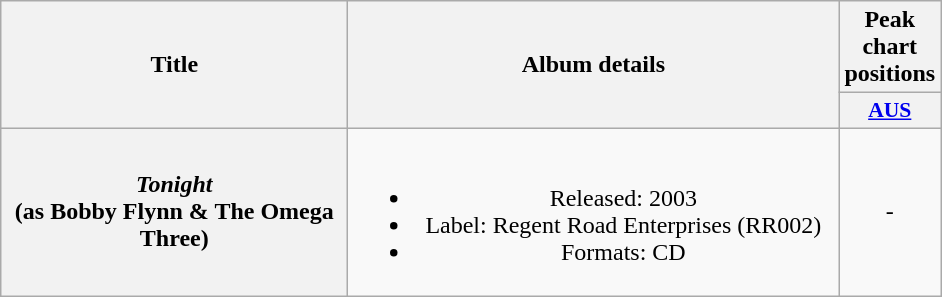<table class="wikitable plainrowheaders" style="text-align:center;">
<tr>
<th scope="col" rowspan="2" style="width:14em;">Title</th>
<th scope="col" rowspan="2" style="width:20em;">Album details</th>
<th scope="col" colspan="1">Peak chart positions</th>
</tr>
<tr>
<th scope="col" style="width:3em;font-size:90%;"><a href='#'>AUS</a></th>
</tr>
<tr>
<th scope="row"><em>Tonight</em> <br> (as Bobby Flynn & The Omega Three)</th>
<td><br><ul><li>Released: 2003</li><li>Label: Regent Road Enterprises (RR002)</li><li>Formats: CD</li></ul></td>
<td>-</td>
</tr>
</table>
